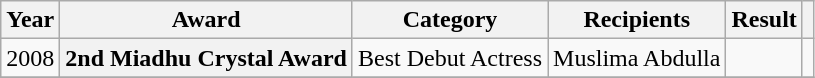<table class="wikitable plainrowheaders sortable">
<tr>
<th scope="col">Year</th>
<th scope="col">Award</th>
<th scope="col">Category</th>
<th scope="col">Recipients</th>
<th scope="col">Result</th>
<th scope="col" class="unsortable"></th>
</tr>
<tr>
<td>2008</td>
<th scope="row">2nd Miadhu Crystal Award</th>
<td>Best Debut Actress</td>
<td>Muslima Abdulla</td>
<td></td>
<td style="text-align:center;"></td>
</tr>
<tr>
</tr>
</table>
